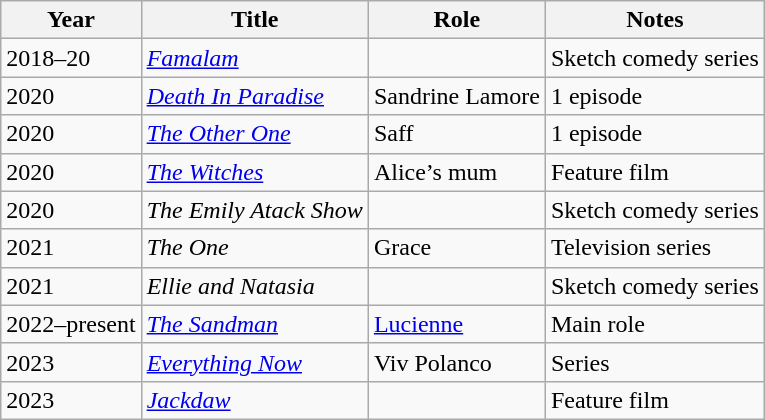<table class="wikitable sortable">
<tr>
<th>Year</th>
<th>Title</th>
<th>Role</th>
<th class="unsortable">Notes</th>
</tr>
<tr>
<td>2018–20</td>
<td><em><a href='#'>Famalam</a></em></td>
<td></td>
<td>Sketch comedy series</td>
</tr>
<tr>
<td>2020</td>
<td><em><a href='#'>Death In Paradise</a></em></td>
<td>Sandrine Lamore</td>
<td>1 episode</td>
</tr>
<tr>
<td>2020</td>
<td><em><a href='#'>The Other One</a></em></td>
<td>Saff</td>
<td>1 episode</td>
</tr>
<tr>
<td>2020</td>
<td><em><a href='#'>The Witches</a></em></td>
<td>Alice’s mum</td>
<td>Feature film</td>
</tr>
<tr>
<td>2020</td>
<td><em>The Emily Atack Show </em></td>
<td></td>
<td>Sketch comedy series</td>
</tr>
<tr>
<td>2021</td>
<td><em>The One</em></td>
<td>Grace</td>
<td>Television series</td>
</tr>
<tr>
<td>2021</td>
<td><em>Ellie and Natasia</em></td>
<td></td>
<td>Sketch comedy series</td>
</tr>
<tr>
<td>2022–present</td>
<td><em><a href='#'>The Sandman</a></em></td>
<td><a href='#'>Lucienne</a></td>
<td>Main role</td>
</tr>
<tr>
<td>2023</td>
<td><em><a href='#'>Everything Now</a></em></td>
<td>Viv Polanco</td>
<td>Series</td>
</tr>
<tr>
<td>2023</td>
<td><em><a href='#'>Jackdaw</a></em></td>
<td></td>
<td>Feature film</td>
</tr>
</table>
